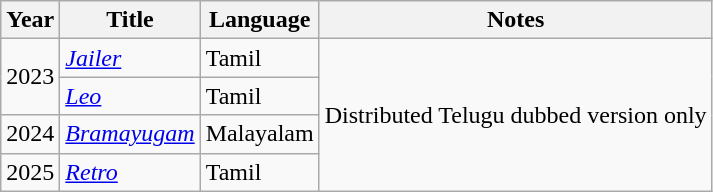<table class="wikitable">
<tr>
<th scope="col">Year</th>
<th scope="col">Title</th>
<th scope="col">Language</th>
<th scope="col" class="unsortable">Notes</th>
</tr>
<tr>
<td rowspan="2">2023</td>
<td><em><a href='#'>Jailer</a></em></td>
<td>Tamil</td>
<td rowspan="4">Distributed Telugu dubbed version only</td>
</tr>
<tr>
<td><em><a href='#'>Leo</a></em></td>
<td>Tamil</td>
</tr>
<tr>
<td>2024</td>
<td><em><a href='#'>Bramayugam</a></em></td>
<td>Malayalam</td>
</tr>
<tr>
<td>2025</td>
<td><em><a href='#'>Retro</a></em></td>
<td>Tamil</td>
</tr>
</table>
